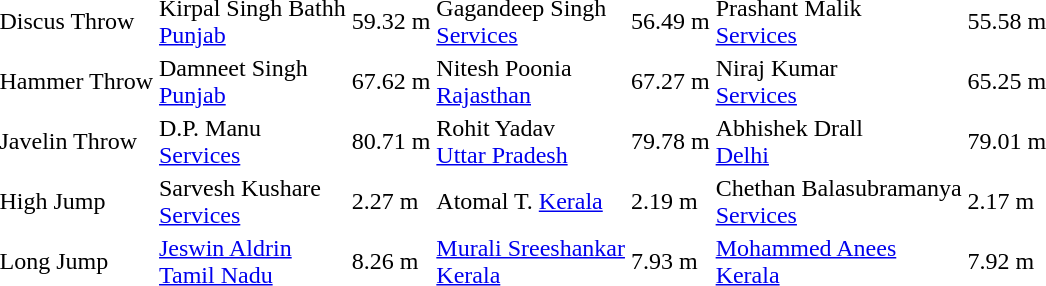<table>
<tr>
<td>Discus Throw</td>
<td>Kirpal Singh Bathh<br> <a href='#'>Punjab</a></td>
<td>59.32 m</td>
<td>Gagandeep Singh<br><a href='#'>Services</a></td>
<td>56.49 m</td>
<td>Prashant Malik<br><a href='#'>Services</a></td>
<td>55.58 m</td>
</tr>
<tr>
<td>Hammer Throw</td>
<td>Damneet Singh<br> <a href='#'>Punjab</a></td>
<td>67.62 m</td>
<td>Nitesh Poonia<br> <a href='#'>Rajasthan</a></td>
<td>67.27 m</td>
<td>Niraj Kumar<br><a href='#'>Services</a></td>
<td>65.25 m</td>
</tr>
<tr>
<td>Javelin Throw</td>
<td>D.P. Manu<br><a href='#'>Services</a></td>
<td>80.71 m</td>
<td>Rohit Yadav<br> <a href='#'>Uttar Pradesh</a></td>
<td>79.78 m</td>
<td>Abhishek Drall<br> <a href='#'>Delhi</a></td>
<td>79.01 m</td>
</tr>
<tr>
<td>High Jump</td>
<td>Sarvesh Kushare<br><a href='#'>Services</a></td>
<td>2.27 m</td>
<td>Atomal T. <a href='#'>Kerala</a></td>
<td>2.19 m</td>
<td>Chethan Balasubramanya<br><a href='#'>Services</a></td>
<td>2.17 m</td>
</tr>
<tr>
<td>Long Jump</td>
<td><a href='#'>Jeswin Aldrin</a><br> <a href='#'>Tamil Nadu</a></td>
<td>8.26 m</td>
<td><a href='#'>Murali Sreeshankar</a><br><a href='#'>Kerala</a></td>
<td>7.93 m</td>
<td><a href='#'>Mohammed Anees</a><br> <a href='#'>Kerala</a></td>
<td>7.92 m</td>
</tr>
</table>
